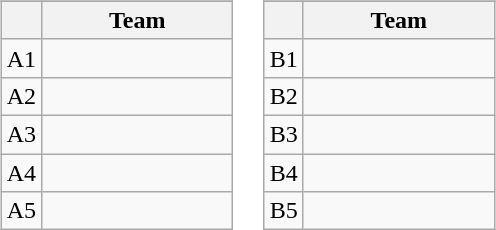<table>
<tr valign=top>
<td><br><table class="wikitable">
<tr>
</tr>
<tr>
<th></th>
<th width=120>Team</th>
</tr>
<tr>
<td align=center>A1</td>
<td></td>
</tr>
<tr>
<td align=center>A2</td>
<td></td>
</tr>
<tr>
<td align=center>A3</td>
<td></td>
</tr>
<tr>
<td align=center>A4</td>
<td></td>
</tr>
<tr>
<td align=center>A5</td>
<td></td>
</tr>
</table>
</td>
<td><br><table class="wikitable">
<tr>
</tr>
<tr>
<th></th>
<th width=120>Team</th>
</tr>
<tr>
<td align=center>B1</td>
<td></td>
</tr>
<tr>
<td align=center>B2</td>
<td></td>
</tr>
<tr>
<td align=center>B3</td>
<td></td>
</tr>
<tr>
<td align=center>B4</td>
<td></td>
</tr>
<tr>
<td align=center>B5</td>
<td></td>
</tr>
</table>
</td>
</tr>
</table>
